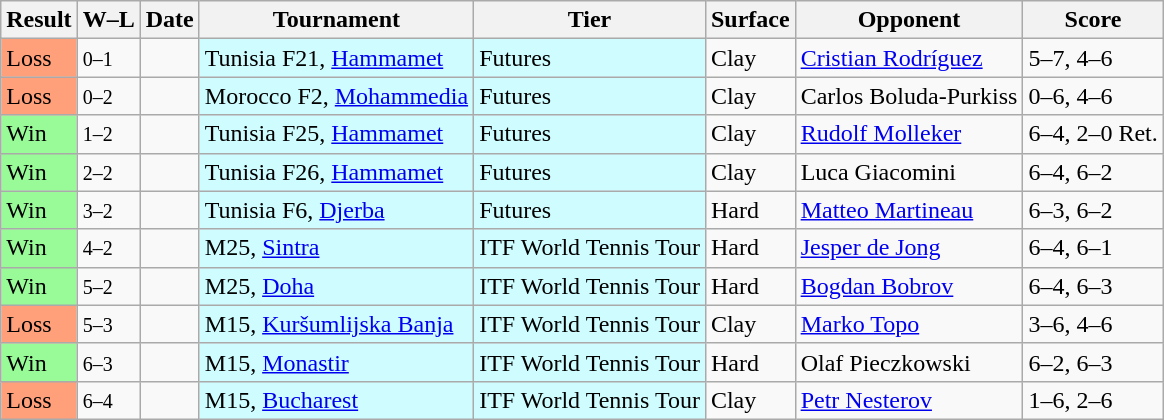<table class="sortable wikitable">
<tr>
<th>Result</th>
<th class="unsortable">W–L</th>
<th>Date</th>
<th>Tournament</th>
<th>Tier</th>
<th>Surface</th>
<th>Opponent</th>
<th class="unsortable">Score</th>
</tr>
<tr>
<td Bgcolor=FFA07A>Loss</td>
<td><small>0–1</small></td>
<td></td>
<td style="background:#cffcff;">Tunisia F21, <a href='#'>Hammamet</a></td>
<td style="background:#cffcff;">Futures</td>
<td>Clay</td>
<td> <a href='#'>Cristian Rodríguez</a></td>
<td>5–7, 4–6</td>
</tr>
<tr>
<td bgcolor=FFA07A>Loss</td>
<td><small>0–2</small></td>
<td></td>
<td style="background:#cffcff;">Morocco F2, <a href='#'>Mohammedia</a></td>
<td style="background:#cffcff;">Futures</td>
<td>Clay</td>
<td> Carlos Boluda-Purkiss</td>
<td>0–6, 4–6</td>
</tr>
<tr>
<td Bgcolor=98FB98>Win</td>
<td><small>1–2</small></td>
<td></td>
<td style="background:#cffcff;">Tunisia F25, <a href='#'>Hammamet</a></td>
<td style="background:#cffcff;">Futures</td>
<td>Clay</td>
<td> <a href='#'>Rudolf Molleker</a></td>
<td>6–4, 2–0 Ret.</td>
</tr>
<tr>
<td bgcolor=98FB98>Win</td>
<td><small>2–2</small></td>
<td></td>
<td style="background:#cffcff;">Tunisia F26, <a href='#'>Hammamet</a></td>
<td style="background:#cffcff;">Futures</td>
<td>Clay</td>
<td> Luca Giacomini</td>
<td>6–4, 6–2</td>
</tr>
<tr>
<td bgcolor=98FB98>Win</td>
<td><small>3–2</small></td>
<td></td>
<td style="background:#cffcff;">Tunisia F6, <a href='#'>Djerba</a></td>
<td style="background:#cffcff;">Futures</td>
<td>Hard</td>
<td> <a href='#'>Matteo Martineau</a></td>
<td>6–3, 6–2</td>
</tr>
<tr>
<td Bgcolor=98FB98>Win</td>
<td><small>4–2</small></td>
<td></td>
<td style="background:#cffcff;">M25, <a href='#'>Sintra</a></td>
<td style="background:#cffcff;">ITF World Tennis Tour</td>
<td>Hard</td>
<td> <a href='#'>Jesper de Jong</a></td>
<td>6–4, 6–1</td>
</tr>
<tr>
<td Bgcolor=98FB98>Win</td>
<td><small>5–2</small></td>
<td></td>
<td style="background:#cffcff;">M25, <a href='#'>Doha</a></td>
<td style="background:#cffcff;">ITF World Tennis Tour</td>
<td>Hard</td>
<td> <a href='#'>Bogdan Bobrov</a></td>
<td>6–4, 6–3</td>
</tr>
<tr>
<td bgcolor=FFA07A>Loss</td>
<td><small>5–3</small></td>
<td></td>
<td style="background:#cffcff;">M15, <a href='#'>Kuršumlijska Banja</a></td>
<td style="background:#cffcff;">ITF World Tennis Tour</td>
<td>Clay</td>
<td> <a href='#'>Marko Topo</a></td>
<td>3–6, 4–6</td>
</tr>
<tr>
<td bgcolor=98FB98>Win</td>
<td><small>6–3</small></td>
<td></td>
<td style="background:#cffcff;">M15, <a href='#'>Monastir</a></td>
<td style="background:#cffcff;">ITF World Tennis Tour</td>
<td>Hard</td>
<td> Olaf Pieczkowski</td>
<td>6–2, 6–3</td>
</tr>
<tr>
<td bgcolor=FFA07A>Loss</td>
<td><small>6–4</small></td>
<td></td>
<td style="background:#cffcff;">M15, <a href='#'>Bucharest</a></td>
<td style="background:#cffcff;">ITF World Tennis Tour</td>
<td>Clay</td>
<td> <a href='#'>Petr Nesterov</a></td>
<td>1–6, 2–6</td>
</tr>
</table>
